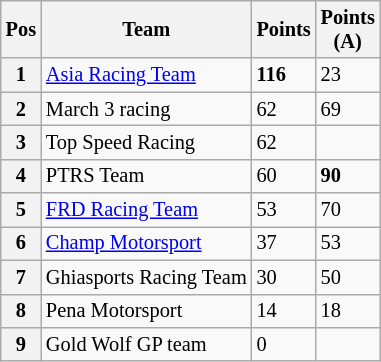<table class="wikitable" style="font-size:85%">
<tr>
<th>Pos</th>
<th>Team</th>
<th>Points</th>
<th>Points<br>(A)</th>
</tr>
<tr>
<th>1</th>
<td> <a href='#'>Asia Racing Team</a></td>
<td><strong>116</strong></td>
<td>23</td>
</tr>
<tr>
<th>2</th>
<td> March 3 racing</td>
<td>62</td>
<td>69</td>
</tr>
<tr>
<th>3</th>
<td> Top Speed Racing</td>
<td>62</td>
<td></td>
</tr>
<tr>
<th>4</th>
<td> PTRS Team</td>
<td>60</td>
<td><strong>90</strong></td>
</tr>
<tr>
<th>5</th>
<td> <a href='#'>FRD Racing Team</a></td>
<td>53</td>
<td>70</td>
</tr>
<tr>
<th>6</th>
<td> <a href='#'>Champ Motorsport</a></td>
<td>37</td>
<td>53</td>
</tr>
<tr>
<th>7</th>
<td> Ghiasports Racing Team</td>
<td>30</td>
<td>50</td>
</tr>
<tr>
<th>8</th>
<td> Pena Motorsport</td>
<td>14</td>
<td>18</td>
</tr>
<tr>
<th>9</th>
<td> Gold Wolf GP team</td>
<td>0</td>
<td></td>
</tr>
</table>
